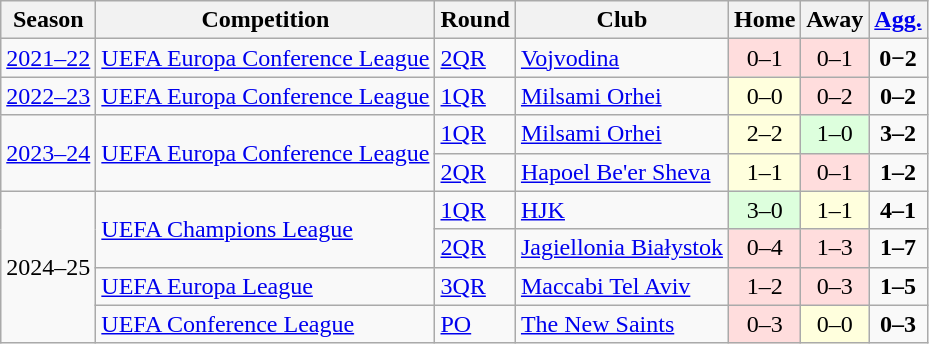<table class="wikitable">
<tr>
<th>Season</th>
<th>Competition</th>
<th>Round</th>
<th>Club</th>
<th>Home</th>
<th>Away</th>
<th><a href='#'>Agg.</a></th>
</tr>
<tr>
<td><a href='#'>2021–22</a></td>
<td><a href='#'>UEFA Europa Conference League</a></td>
<td><a href='#'>2QR</a></td>
<td> <a href='#'>Vojvodina</a></td>
<td style="text-align:center; background:#fdd;">0–1</td>
<td style="text-align:center; background:#fdd;">0–1</td>
<td style="text-align:center;"><strong>0−2</strong></td>
</tr>
<tr>
<td><a href='#'>2022–23</a></td>
<td><a href='#'>UEFA Europa Conference League</a></td>
<td><a href='#'>1QR</a></td>
<td> <a href='#'>Milsami Orhei</a></td>
<td style="text-align:center; background:#ffd;">0–0</td>
<td style="text-align:center; background:#fdd;">0–2</td>
<td style="text-align:center;"><strong>0–2</strong></td>
</tr>
<tr>
<td rowspan=2><a href='#'>2023–24</a></td>
<td rowspan=2><a href='#'>UEFA Europa Conference League</a></td>
<td><a href='#'>1QR</a></td>
<td> <a href='#'>Milsami Orhei</a></td>
<td style="text-align:center; background:#ffd;">2–2</td>
<td style="text-align:center; background:#dfd;">1–0</td>
<td style="text-align:center;"><strong>3–2</strong></td>
</tr>
<tr>
<td><a href='#'>2QR</a></td>
<td> <a href='#'>Hapoel Be'er Sheva</a></td>
<td style="text-align:center; background:#ffd;">1–1</td>
<td style="text-align:center; background:#fdd;">0–1</td>
<td style="text-align:center;"><strong>1–2</strong></td>
</tr>
<tr>
<td rowspan=4>2024–25</td>
<td rowspan=2><a href='#'>UEFA Champions League</a></td>
<td><a href='#'>1QR</a></td>
<td> <a href='#'>HJK</a></td>
<td style="text-align:center; background:#dfd;">3–0</td>
<td style="text-align:center; background:#ffd;">1–1</td>
<td style="text-align:center;"><strong>4–1</strong></td>
</tr>
<tr>
<td><a href='#'>2QR</a></td>
<td> <a href='#'>Jagiellonia Białystok</a></td>
<td style="text-align:center; background:#fdd;">0–4</td>
<td style="text-align:center; background:#fdd;">1–3</td>
<td style="text-align:center;"><strong>1–7</strong></td>
</tr>
<tr>
<td><a href='#'>UEFA Europa League</a></td>
<td><a href='#'>3QR</a></td>
<td> <a href='#'>Maccabi Tel Aviv</a></td>
<td style="text-align:center; background:#fdd;">1–2</td>
<td style="text-align:center; background:#fdd;">0–3</td>
<td style="text-align:center;"><strong>1–5</strong></td>
</tr>
<tr>
<td><a href='#'>UEFA Conference League</a></td>
<td><a href='#'>PO</a></td>
<td> <a href='#'>The New Saints</a></td>
<td style="text-align:center; background:#fdd;">0–3</td>
<td style="text-align:center; background:#ffd;">0–0</td>
<td style="text-align:center;"><strong>0–3</strong></td>
</tr>
</table>
